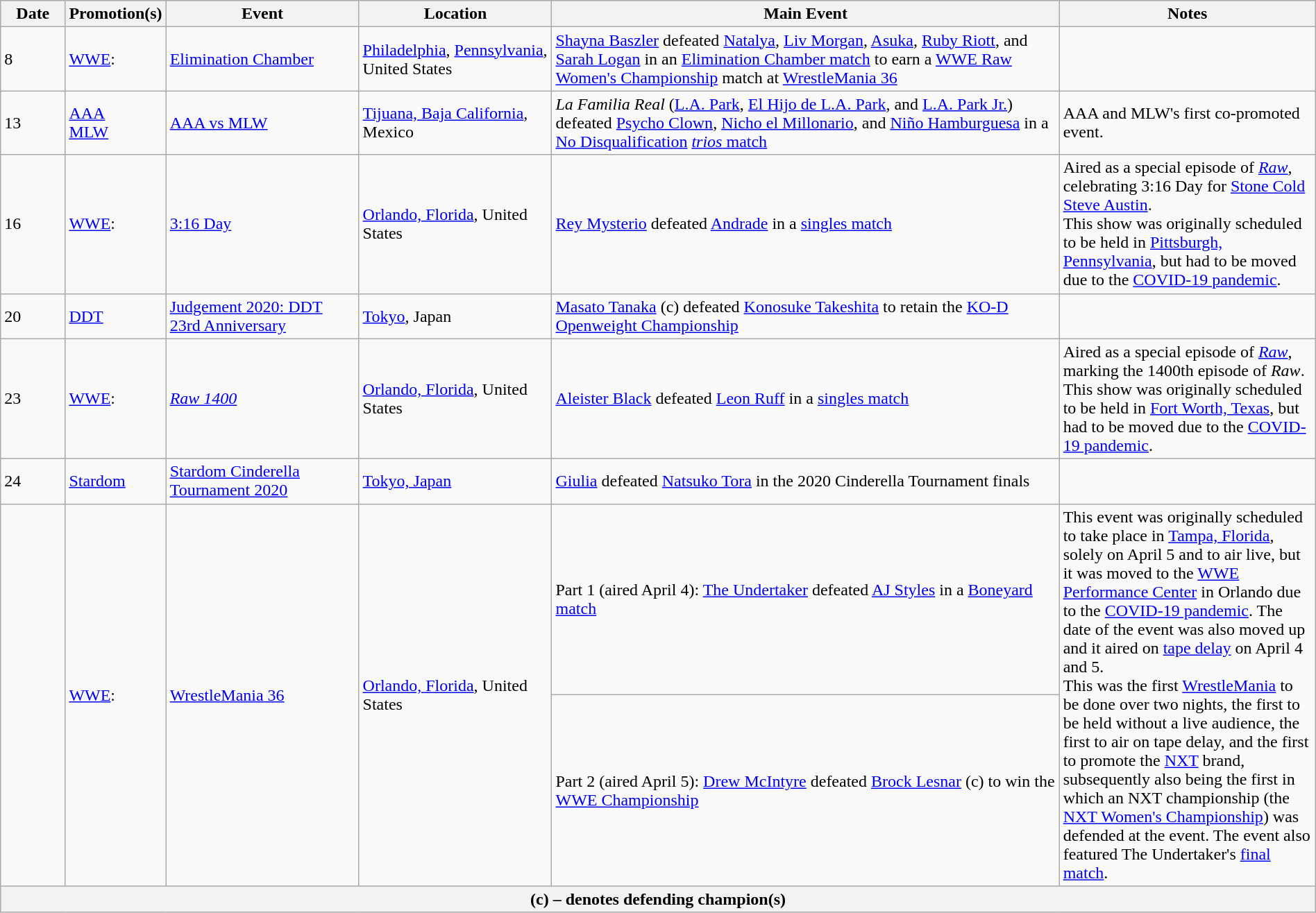<table class="wikitable" style="width:100%;">
<tr>
<th width="5%">Date</th>
<th width="5%">Promotion(s)</th>
<th style="width:15%;">Event</th>
<th style="width:15%;">Location</th>
<th style="width:40%;">Main Event</th>
<th style="width:20%;">Notes</th>
</tr>
<tr>
<td>8</td>
<td><a href='#'>WWE</a>:</td>
<td><a href='#'>Elimination Chamber</a></td>
<td><a href='#'>Philadelphia</a>, <a href='#'>Pennsylvania</a>, United States</td>
<td><a href='#'>Shayna Baszler</a> defeated <a href='#'>Natalya</a>, <a href='#'>Liv Morgan</a>, <a href='#'>Asuka</a>, <a href='#'>Ruby Riott</a>, and <a href='#'>Sarah Logan</a> in an <a href='#'>Elimination Chamber match</a> to earn a <a href='#'>WWE Raw Women's Championship</a> match at <a href='#'>WrestleMania 36</a></td>
<td></td>
</tr>
<tr>
<td>13</td>
<td><a href='#'>AAA</a><br><a href='#'>MLW</a></td>
<td><a href='#'>AAA vs MLW</a></td>
<td><a href='#'>Tijuana, Baja California</a>, Mexico</td>
<td><em>La Familia Real</em> (<a href='#'>L.A. Park</a>, <a href='#'>El Hijo de L.A. Park</a>, and <a href='#'>L.A. Park Jr.</a>) defeated <a href='#'>Psycho Clown</a>, <a href='#'>Nicho el Millonario</a>, and <a href='#'>Niño Hamburguesa</a> in a <a href='#'>No Disqualification</a> <a href='#'><em>trios</em> match</a></td>
<td>AAA and MLW's first co-promoted event.</td>
</tr>
<tr>
<td>16</td>
<td><a href='#'>WWE</a>:</td>
<td><a href='#'>3:16 Day</a></td>
<td><a href='#'>Orlando, Florida</a>, United States</td>
<td><a href='#'>Rey Mysterio</a> defeated <a href='#'>Andrade</a> in a <a href='#'>singles match</a></td>
<td>Aired as a special episode of <em><a href='#'>Raw</a></em>, celebrating 3:16 Day for <a href='#'>Stone Cold Steve Austin</a>.<br>This show was originally scheduled to be held in <a href='#'>Pittsburgh, Pennsylvania</a>, but had to be moved due to the <a href='#'>COVID-19 pandemic</a>.</td>
</tr>
<tr>
<td>20</td>
<td><a href='#'>DDT</a></td>
<td><a href='#'>Judgement 2020: DDT 23rd Anniversary</a></td>
<td><a href='#'>Tokyo</a>, Japan</td>
<td><a href='#'>Masato Tanaka</a> (c) defeated <a href='#'>Konosuke Takeshita</a> to retain the <a href='#'>KO-D Openweight Championship</a></td>
<td></td>
</tr>
<tr>
<td>23</td>
<td><a href='#'>WWE</a>:</td>
<td><a href='#'><em>Raw 1400</em></a></td>
<td><a href='#'>Orlando, Florida</a>, United States</td>
<td><a href='#'>Aleister Black</a> defeated <a href='#'>Leon Ruff</a> in a <a href='#'>singles match</a></td>
<td>Aired as a special episode of <em><a href='#'>Raw</a></em>, marking the 1400th episode of <em>Raw</em>.<br>This show was originally scheduled to be held in <a href='#'>Fort Worth, Texas</a>, but had to be moved due to the <a href='#'>COVID-19 pandemic</a>.</td>
</tr>
<tr>
<td>24</td>
<td><a href='#'>Stardom</a></td>
<td><a href='#'>Stardom Cinderella Tournament 2020</a></td>
<td><a href='#'>Tokyo, Japan</a></td>
<td><a href='#'>Giulia</a> defeated <a href='#'>Natsuko Tora</a> in the 2020 Cinderella Tournament finals</td>
<td></td>
</tr>
<tr>
<td rowspan=2></td>
<td rowspan=2><a href='#'>WWE</a>:</td>
<td rowspan=2><a href='#'>WrestleMania 36</a></td>
<td rowspan=2><a href='#'>Orlando, Florida</a>, United States</td>
<td>Part 1 (aired April 4): <a href='#'>The Undertaker</a> defeated <a href='#'>AJ Styles</a> in a <a href='#'>Boneyard match</a></td>
<td rowspan=2>This event was originally scheduled to take place in <a href='#'>Tampa, Florida</a>, solely on April 5 and to air live, but it was moved to the <a href='#'>WWE Performance Center</a> in Orlando due to the <a href='#'>COVID-19 pandemic</a>. The date of the event was also moved up and it aired on <a href='#'>tape delay</a> on April 4 and 5.<br>This was the first <a href='#'>WrestleMania</a> to be done over two nights, the first to be held without a live audience, the first to air on tape delay, and the first to promote the <a href='#'>NXT</a> brand, subsequently also being the first in which an NXT championship (the <a href='#'>NXT Women's Championship</a>) was defended at the event. The event also featured The Undertaker's <a href='#'>final match</a>.</td>
</tr>
<tr>
<td>Part 2 (aired April 5): <a href='#'>Drew McIntyre</a> defeated <a href='#'>Brock Lesnar</a> (c) to win the <a href='#'>WWE Championship</a></td>
</tr>
<tr>
<th colspan="6">(c) – denotes defending champion(s)</th>
</tr>
</table>
